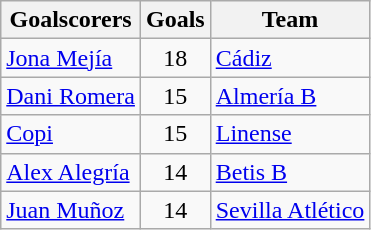<table class="wikitable sortable">
<tr>
<th>Goalscorers</th>
<th>Goals</th>
<th>Team</th>
</tr>
<tr>
<td> <a href='#'>Jona Mejía</a></td>
<td align=center>18</td>
<td><a href='#'>Cádiz</a></td>
</tr>
<tr>
<td> <a href='#'>Dani Romera</a></td>
<td align=center>15</td>
<td><a href='#'>Almería B</a></td>
</tr>
<tr>
<td> <a href='#'>Copi</a></td>
<td align=center>15</td>
<td><a href='#'>Linense</a></td>
</tr>
<tr>
<td> <a href='#'>Alex Alegría</a></td>
<td align=center>14</td>
<td><a href='#'>Betis B</a></td>
</tr>
<tr>
<td> <a href='#'>Juan Muñoz</a></td>
<td align=center>14</td>
<td><a href='#'>Sevilla Atlético</a></td>
</tr>
</table>
